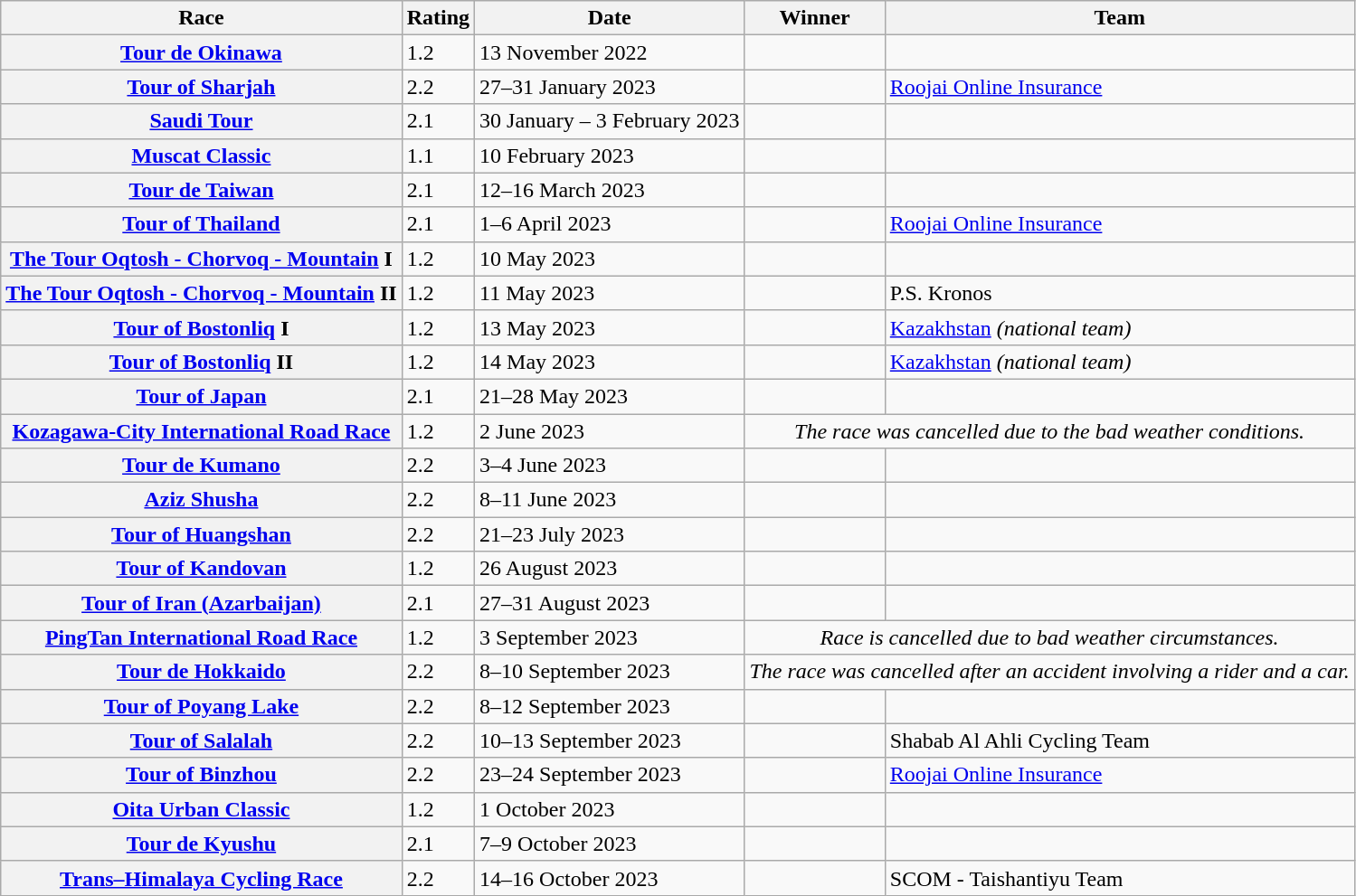<table class="wikitable plainrowheaders">
<tr>
<th scope="col">Race</th>
<th scope="col">Rating</th>
<th scope="col">Date</th>
<th scope="col">Winner</th>
<th scope="col">Team</th>
</tr>
<tr>
<th scope="row"> <a href='#'>Tour de Okinawa</a></th>
<td>1.2</td>
<td>13 November 2022</td>
<td></td>
<td></td>
</tr>
<tr>
<th scope="row"> <a href='#'>Tour of Sharjah</a></th>
<td>2.2</td>
<td>27–31 January 2023</td>
<td></td>
<td><a href='#'>Roojai Online Insurance</a></td>
</tr>
<tr>
<th scope="row"> <a href='#'>Saudi Tour</a></th>
<td>2.1</td>
<td>30 January – 3 February 2023</td>
<td></td>
<td></td>
</tr>
<tr>
<th scope="row"> <a href='#'>Muscat Classic</a></th>
<td>1.1</td>
<td>10 February 2023</td>
<td></td>
<td></td>
</tr>
<tr>
<th scope="row"> <a href='#'>Tour de Taiwan</a></th>
<td>2.1</td>
<td>12–16 March 2023</td>
<td></td>
<td></td>
</tr>
<tr>
<th scope="row"> <a href='#'>Tour of Thailand</a></th>
<td>2.1</td>
<td>1–6 April 2023</td>
<td></td>
<td><a href='#'>Roojai Online Insurance</a></td>
</tr>
<tr>
<th scope="row"> <a href='#'>The Tour Oqtosh - Chorvoq - Mountain</a> I</th>
<td>1.2</td>
<td>10 May 2023</td>
<td></td>
<td></td>
</tr>
<tr>
<th scope="row"> <a href='#'>The Tour Oqtosh - Chorvoq - Mountain</a> II</th>
<td>1.2</td>
<td>11 May 2023</td>
<td></td>
<td>P.S. Kronos</td>
</tr>
<tr>
<th scope="row"> <a href='#'>Tour of Bostonliq</a> I</th>
<td>1.2</td>
<td>13 May 2023</td>
<td></td>
<td><a href='#'>Kazakhstan</a> <em>(national team)</em></td>
</tr>
<tr>
<th scope="row"> <a href='#'>Tour of Bostonliq</a> II</th>
<td>1.2</td>
<td>14 May 2023</td>
<td></td>
<td><a href='#'>Kazakhstan</a> <em>(national team)</em></td>
</tr>
<tr>
<th scope="row"> <a href='#'>Tour of Japan</a></th>
<td>2.1</td>
<td>21–28 May 2023</td>
<td></td>
<td></td>
</tr>
<tr>
<th scope="row"> <a href='#'>Kozagawa-City International Road Race</a></th>
<td>1.2</td>
<td>2 June 2023</td>
<td colspan="2" align="center"><em>The race was cancelled due to the bad weather conditions.</em></td>
</tr>
<tr>
<th scope="row"> <a href='#'>Tour de Kumano</a></th>
<td>2.2</td>
<td>3–4 June 2023</td>
<td></td>
<td></td>
</tr>
<tr>
<th scope="row"> <a href='#'>Aziz Shusha</a></th>
<td>2.2</td>
<td>8–11 June 2023</td>
<td></td>
<td></td>
</tr>
<tr>
<th scope="row"> <a href='#'>Tour of Huangshan</a></th>
<td>2.2</td>
<td>21–23 July 2023</td>
<td></td>
<td></td>
</tr>
<tr>
<th scope="row"> <a href='#'>Tour of Kandovan</a></th>
<td>1.2</td>
<td>26 August 2023</td>
<td></td>
<td></td>
</tr>
<tr>
<th scope="row"> <a href='#'>Tour of Iran (Azarbaijan)</a></th>
<td>2.1</td>
<td>27–31 August 2023</td>
<td></td>
<td></td>
</tr>
<tr>
<th scope="row"> <a href='#'>PingTan International Road Race</a></th>
<td>1.2</td>
<td>3 September 2023</td>
<td colspan="3" align="center"><em>Race is cancelled due to bad weather circumstances.</em></td>
</tr>
<tr>
<th scope="row"> <a href='#'>Tour de Hokkaido</a></th>
<td>2.2</td>
<td>8–10 September 2023</td>
<td colspan="3" align="center"><em>The race was cancelled after an accident involving a rider and a car.</em></td>
</tr>
<tr>
<th scope="row"> <a href='#'>Tour of Poyang Lake</a></th>
<td>2.2</td>
<td>8–12 September 2023</td>
<td></td>
<td></td>
</tr>
<tr>
<th scope="row"> <a href='#'>Tour of Salalah</a></th>
<td>2.2</td>
<td>10–13 September 2023</td>
<td></td>
<td>Shabab Al Ahli Cycling Team</td>
</tr>
<tr>
<th scope="row"> <a href='#'>Tour of Binzhou</a></th>
<td>2.2</td>
<td>23–24 September 2023</td>
<td></td>
<td><a href='#'>Roojai Online Insurance</a></td>
</tr>
<tr>
<th scope="row"> <a href='#'>Oita Urban Classic</a></th>
<td>1.2</td>
<td>1 October 2023</td>
<td></td>
<td></td>
</tr>
<tr>
<th scope="row"> <a href='#'>Tour de Kyushu</a></th>
<td>2.1</td>
<td>7–9 October 2023</td>
<td></td>
<td></td>
</tr>
<tr>
<th scope="row"> <a href='#'>Trans–Himalaya Cycling Race</a></th>
<td>2.2</td>
<td>14–16 October 2023</td>
<td></td>
<td>SCOM - Taishantiyu Team</td>
</tr>
</table>
